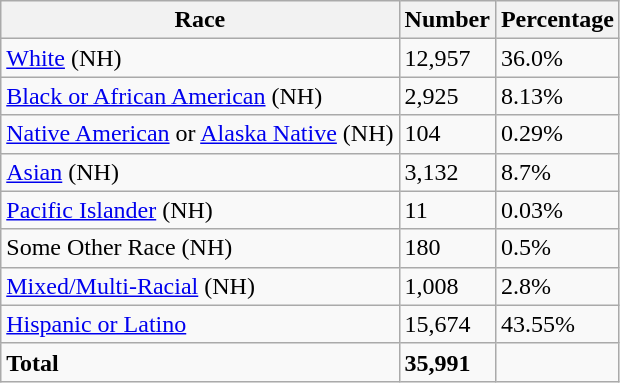<table class="wikitable">
<tr>
<th>Race</th>
<th>Number</th>
<th>Percentage</th>
</tr>
<tr>
<td><a href='#'>White</a> (NH)</td>
<td>12,957</td>
<td>36.0%</td>
</tr>
<tr>
<td><a href='#'>Black or African American</a> (NH)</td>
<td>2,925</td>
<td>8.13%</td>
</tr>
<tr>
<td><a href='#'>Native American</a> or <a href='#'>Alaska Native</a> (NH)</td>
<td>104</td>
<td>0.29%</td>
</tr>
<tr>
<td><a href='#'>Asian</a> (NH)</td>
<td>3,132</td>
<td>8.7%</td>
</tr>
<tr>
<td><a href='#'>Pacific Islander</a> (NH)</td>
<td>11</td>
<td>0.03%</td>
</tr>
<tr>
<td>Some Other Race (NH)</td>
<td>180</td>
<td>0.5%</td>
</tr>
<tr>
<td><a href='#'>Mixed/Multi-Racial</a> (NH)</td>
<td>1,008</td>
<td>2.8%</td>
</tr>
<tr>
<td><a href='#'>Hispanic or Latino</a></td>
<td>15,674</td>
<td>43.55%</td>
</tr>
<tr>
<td><strong>Total</strong></td>
<td><strong>35,991</strong></td>
<td></td>
</tr>
</table>
